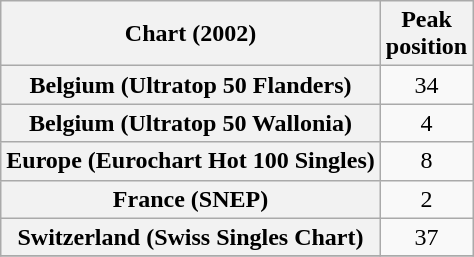<table class="wikitable sortable plainrowheaders">
<tr>
<th>Chart (2002)</th>
<th>Peak<br>position</th>
</tr>
<tr>
<th scope="row">Belgium (Ultratop 50 Flanders)</th>
<td align="center">34</td>
</tr>
<tr>
<th scope="row">Belgium (Ultratop 50 Wallonia)</th>
<td align="center">4</td>
</tr>
<tr>
<th scope="row">Europe (Eurochart Hot 100 Singles)</th>
<td align="center">8</td>
</tr>
<tr>
<th scope="row">France (SNEP)</th>
<td align="center">2</td>
</tr>
<tr>
<th scope="row">Switzerland (Swiss Singles Chart)</th>
<td align="center">37</td>
</tr>
<tr>
</tr>
</table>
